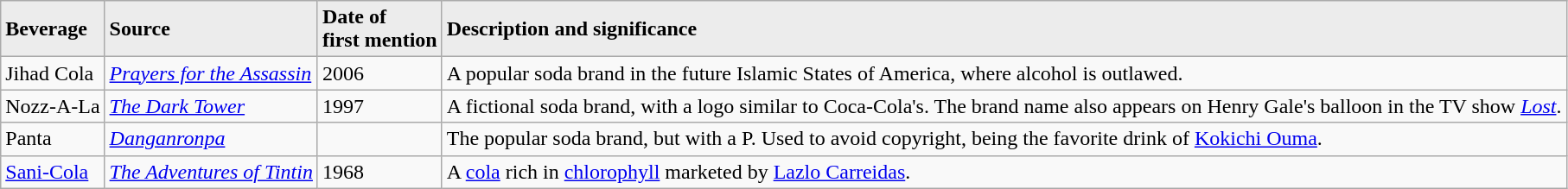<table class="wikitable">
<tr style="background:#ececec;">
<td><strong>Beverage</strong></td>
<td><strong>Source</strong></td>
<td><strong>Date of<br>first mention</strong></td>
<td><strong>Description and significance</strong></td>
</tr>
<tr>
<td>Jihad Cola</td>
<td><em><a href='#'>Prayers for the Assassin</a></em></td>
<td>2006</td>
<td>A popular soda brand in the future Islamic States of America, where alcohol is outlawed.</td>
</tr>
<tr>
<td>Nozz-A-La</td>
<td><em><a href='#'>The Dark Tower</a></em></td>
<td>1997</td>
<td>A fictional soda brand, with a logo similar to Coca-Cola's. The brand name also appears on Henry Gale's balloon in the TV show <em><a href='#'>Lost</a></em>.</td>
</tr>
<tr>
<td>Panta</td>
<td><em><a href='#'>Danganronpa</a></em></td>
<td></td>
<td>The popular soda brand, but with a P. Used to avoid copyright, being the favorite drink of <a href='#'>Kokichi Ouma</a>.</td>
</tr>
<tr>
<td><a href='#'>Sani-Cola</a></td>
<td><em><a href='#'>The Adventures of Tintin</a></em></td>
<td>1968</td>
<td>A <a href='#'>cola</a> rich in <a href='#'>chlorophyll</a> marketed by <a href='#'>Lazlo Carreidas</a>.</td>
</tr>
</table>
